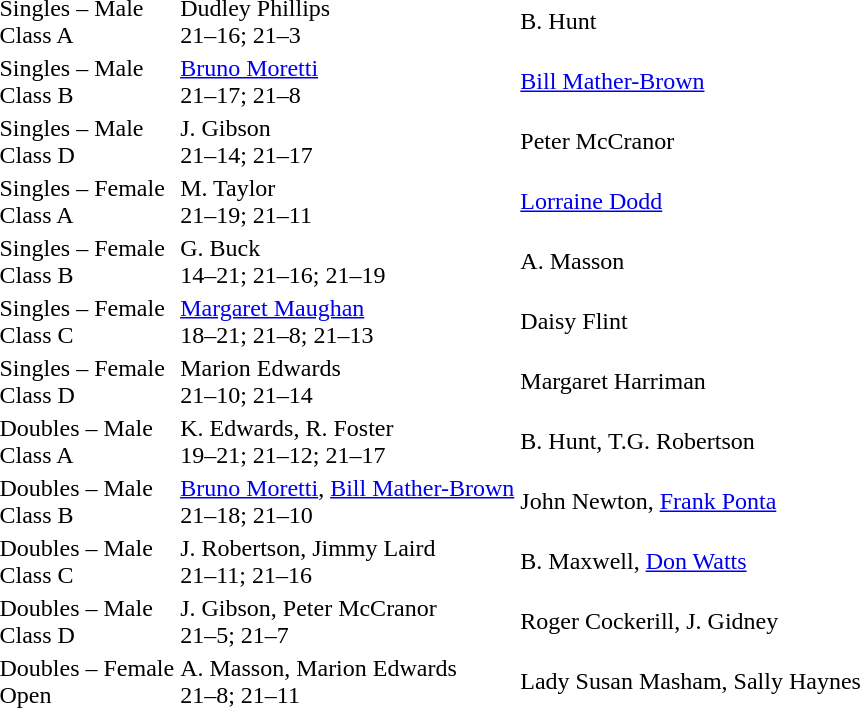<table>
<tr>
<td>Singles – Male <br> Class A</td>
<td>Dudley Phillips  <br> 21–16; 21–3</td>
<td>B. Hunt </td>
<td></td>
</tr>
<tr>
<td>Singles – Male <br> Class B</td>
<td><a href='#'>Bruno Moretti</a>  <br> 21–17; 21–8</td>
<td><a href='#'>Bill Mather-Brown</a> </td>
<td></td>
</tr>
<tr>
<td>Singles – Male <br> Class D</td>
<td>J. Gibson  <br> 21–14; 21–17</td>
<td>Peter McCranor  </td>
<td></td>
</tr>
<tr>
<td>Singles – Female <br> Class A</td>
<td>M. Taylor  <br> 21–19; 21–11</td>
<td><a href='#'>Lorraine Dodd</a>  <br></td>
<td></td>
</tr>
<tr>
<td>Singles – Female <br> Class B</td>
<td>G. Buck  <br> 14–21; 21–16; 21–19</td>
<td>A. Masson </td>
<td></td>
</tr>
<tr>
<td>Singles – Female <br> Class C</td>
<td><a href='#'>Margaret Maughan</a>  <br> 18–21; 21–8; 21–13</td>
<td>Daisy Flint </td>
<td></td>
</tr>
<tr>
<td>Singles – Female <br> Class D</td>
<td>Marion Edwards  <br> 21–10; 21–14</td>
<td>Margaret Harriman </td>
<td></td>
</tr>
<tr>
<td>Doubles – Male <br> Class A</td>
<td>K. Edwards, R. Foster  <br> 19–21; 21–12; 21–17</td>
<td>B. Hunt, T.G. Robertson </td>
<td></td>
</tr>
<tr>
<td>Doubles – Male <br> Class B</td>
<td><a href='#'>Bruno Moretti</a>, <a href='#'>Bill Mather-Brown</a>  <br> 21–18; 21–10</td>
<td>John Newton, <a href='#'>Frank Ponta</a> </td>
<td></td>
</tr>
<tr>
<td>Doubles – Male <br> Class C</td>
<td>J. Robertson, Jimmy Laird  <br> 21–11; 21–16</td>
<td>B. Maxwell, <a href='#'>Don Watts</a></td>
<td></td>
</tr>
<tr>
<td>Doubles – Male <br> Class D</td>
<td>J. Gibson, Peter McCranor  <br> 21–5; 21–7</td>
<td>Roger Cockerill, J. Gidney </td>
<td></td>
</tr>
<tr>
<td>Doubles – Female <br> Open</td>
<td>A. Masson, Marion Edwards  <br> 21–8; 21–11</td>
<td>Lady Susan Masham, Sally Haynes </td>
<td></td>
</tr>
</table>
